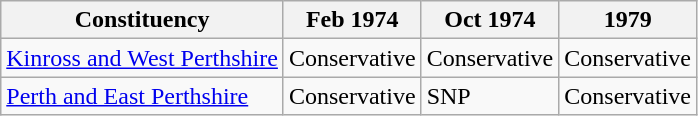<table class="wikitable">
<tr>
<th>Constituency</th>
<th>Feb 1974</th>
<th>Oct 1974</th>
<th>1979</th>
</tr>
<tr>
<td><a href='#'>Kinross and West Perthshire</a></td>
<td bgcolor=>Conservative</td>
<td bgcolor=>Conservative</td>
<td bgcolor=>Conservative</td>
</tr>
<tr>
<td><a href='#'>Perth and East Perthshire</a></td>
<td bgcolor=>Conservative</td>
<td bgcolor=>SNP</td>
<td bgcolor=>Conservative</td>
</tr>
</table>
